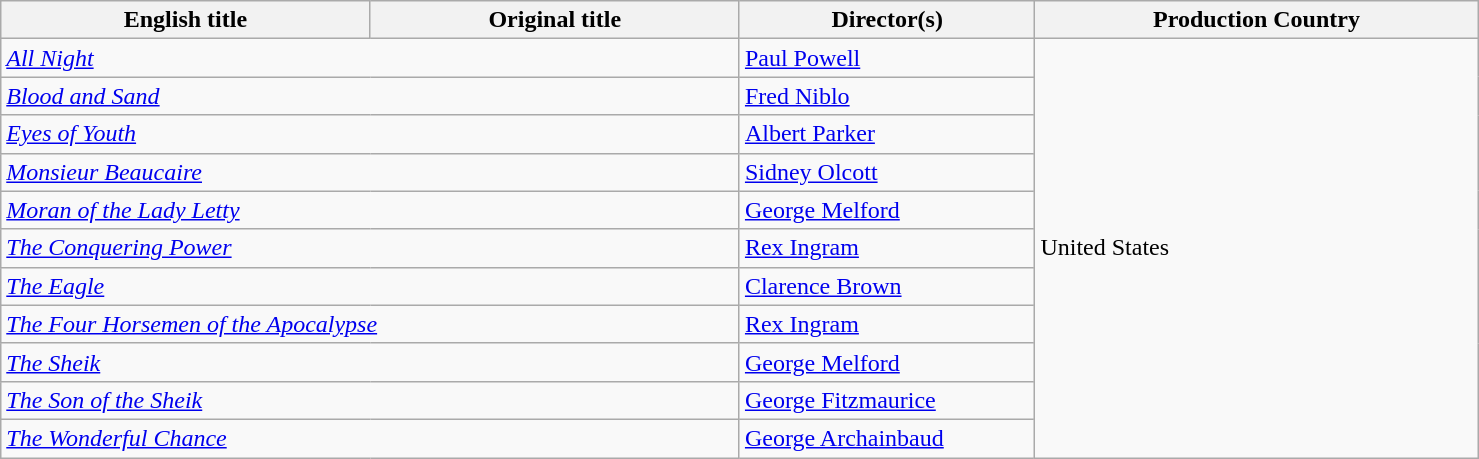<table class="wikitable" width="78%" cellpadding="5">
<tr>
<th width="25%">English title</th>
<th width="25%">Original title</th>
<th width="20%">Director(s)</th>
<th width="30%">Production Country</th>
</tr>
<tr>
<td colspan="2"><em><a href='#'>All Night</a></em></td>
<td><a href='#'>Paul Powell</a></td>
<td rowspan="11">United States</td>
</tr>
<tr>
<td colspan="2"><em><a href='#'>Blood and Sand</a></em></td>
<td><a href='#'>Fred Niblo</a></td>
</tr>
<tr>
<td colspan="2"><em><a href='#'>Eyes of Youth</a></em></td>
<td><a href='#'>Albert Parker</a></td>
</tr>
<tr>
<td colspan="2"><em><a href='#'>Monsieur Beaucaire</a></em></td>
<td><a href='#'>Sidney Olcott</a></td>
</tr>
<tr>
<td colspan="2"><em><a href='#'>Moran of the Lady Letty</a></em></td>
<td><a href='#'>George Melford</a></td>
</tr>
<tr>
<td colspan="2"><em><a href='#'>The Conquering Power</a></em></td>
<td><a href='#'>Rex Ingram</a></td>
</tr>
<tr>
<td colspan="2"><em><a href='#'>The Eagle</a></em></td>
<td><a href='#'>Clarence Brown</a></td>
</tr>
<tr>
<td colspan="2"><em><a href='#'>The Four Horsemen of the Apocalypse</a></em></td>
<td><a href='#'>Rex Ingram</a></td>
</tr>
<tr>
<td colspan="2"><em><a href='#'>The Sheik</a></em></td>
<td><a href='#'>George Melford</a></td>
</tr>
<tr>
<td colspan="2"><em><a href='#'>The Son of the Sheik</a></em></td>
<td><a href='#'>George Fitzmaurice</a></td>
</tr>
<tr>
<td colspan="2"><em><a href='#'>The Wonderful Chance</a></em></td>
<td><a href='#'>George Archainbaud</a></td>
</tr>
</table>
